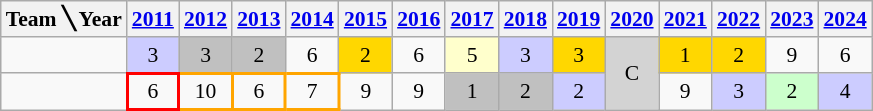<table class=wikitable style="text-align:center; font-size:90%;">
<tr>
<th>Team ╲ Year</th>
<th><a href='#'>2011</a></th>
<th><a href='#'>2012</a></th>
<th><a href='#'>2013</a></th>
<th><a href='#'>2014</a></th>
<th><a href='#'>2015</a></th>
<th><a href='#'>2016</a></th>
<th><a href='#'>2017</a></th>
<th><a href='#'>2018</a></th>
<th><a href='#'>2019</a></th>
<th><a href='#'>2020</a></th>
<th><a href='#'>2021</a></th>
<th><a href='#'>2022</a></th>
<th><a href='#'>2023</a></th>
<th><a href='#'>2024</a></th>
</tr>
<tr>
<td style="text-align:left"><strong></strong></td>
<td style="background:#CCCCFF">3</td>
<td style="background:silver">3</td>
<td style="background:silver">2</td>
<td>6</td>
<td style="background:gold">2</td>
<td>6</td>
<td style="background:#FFFFCC">5</td>
<td style="background:#CCCCFF">3</td>
<td style="background:gold">3</td>
<td style="background:#D3D3D3" rowspan=2>C</td>
<td style="background:gold">1</td>
<td style="background:gold">2</td>
<td>9</td>
<td>6</td>
</tr>
<tr>
<td style="text-align:left"><strong></strong></td>
<td style="border: 2px solid red;">6</td>
<td style="border: 2px solid orange;">10</td>
<td style="border: 2px solid orange;">6</td>
<td style="border: 2px solid orange;">7</td>
<td>9</td>
<td>9</td>
<td style="background:silver">1</td>
<td style="background:silver">2</td>
<td style="background:#CCCCFF">2</td>
<td>9</td>
<td style="background:#CCCCFF">3</td>
<td style="background:#CCFFCC">2</td>
<td style="background:#CCCCFF">4</td>
</tr>
</table>
